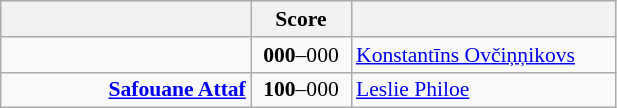<table class="wikitable" style="text-align: center; font-size:90% ">
<tr>
<th align="right" width="160"></th>
<th width="60">Score</th>
<th align="left" width="170"></th>
</tr>
<tr>
<td align=right></td>
<td align=center><strong>000</strong>–000</td>
<td align=left> <a href='#'>Konstantīns Ovčiņņikovs</a></td>
</tr>
<tr>
<td align=right><strong><a href='#'>Safouane Attaf</a></strong> </td>
<td align=center><strong>100</strong>–000</td>
<td align=left> <a href='#'>Leslie Philoe</a></td>
</tr>
</table>
